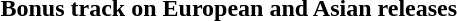<table class="collapsible collapsed" border="0" style="margin-right:20.45em">
<tr>
<th style="width:100%; text-align:left;">Bonus track on European and Asian releases</th>
<th></th>
</tr>
<tr>
<td colspan="2"><br></td>
</tr>
</table>
